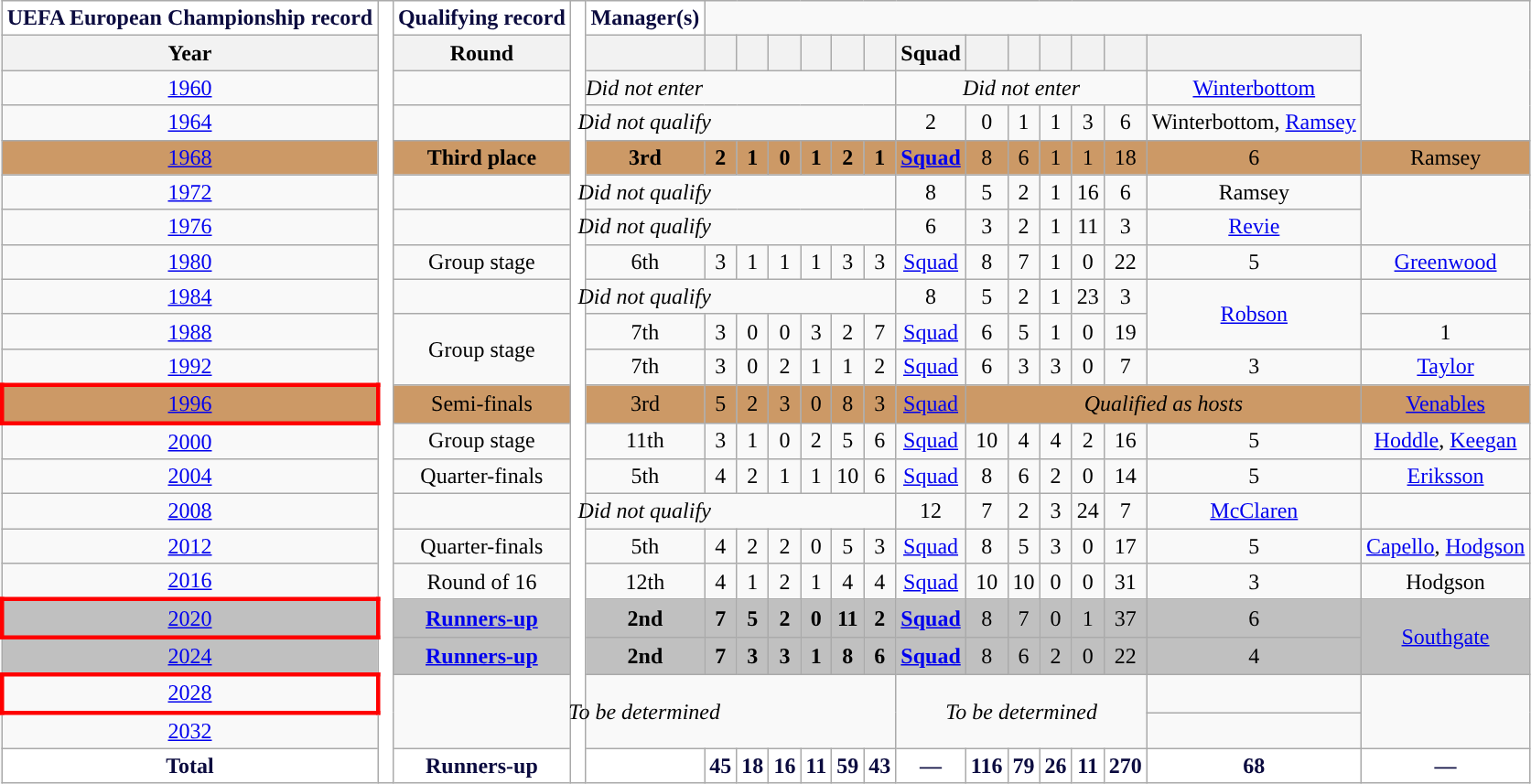<table class="wikitable" style="text-align:center;">
<tr>
<th style="background:white; color:#0B0B3F; ">UEFA European Championship record</th>
<th style="width:1%;background:white" rowspan=99></th>
<th style="background:white; color:#0B0B3F; ">Qualifying record</th>
<th style="width:1%;background:white" rowspan=99></th>
<th style="background:white; color:#0B0B3F; ">Manager(s)</th>
</tr>
<tr>
<th scope="col">Year</th>
<th scope="col">Round</th>
<th scope="col"></th>
<th scope="col"></th>
<th scope="col"></th>
<th scope="col"></th>
<th scope="col"></th>
<th scope="col"></th>
<th scope="col"></th>
<th scope="col">Squad</th>
<th scope="col"></th>
<th scope="col"></th>
<th scope="col"></th>
<th scope="col"></th>
<th scope="col"></th>
<th scope="col"></th>
</tr>
<tr>
<td scope="row"> <a href='#'>1960</a></td>
<td colspan=9><em>Did not enter</em></td>
<td colspan=6><em>Did not enter</em></td>
<td><a href='#'>Winterbottom</a></td>
</tr>
<tr>
<td scope="row"> <a href='#'>1964</a></td>
<td colspan=9><em>Did not qualify</em></td>
<td>2</td>
<td>0</td>
<td>1</td>
<td>1</td>
<td>3</td>
<td>6</td>
<td>Winterbottom, <a href='#'>Ramsey</a></td>
</tr>
<tr style="background:#c96">
<td> <a href='#'>1968</a></td>
<td><strong>Third place</strong></td>
<td><strong>3rd</strong></td>
<td><strong>2</strong></td>
<td><strong>1</strong></td>
<td><strong>0</strong></td>
<td><strong>1</strong></td>
<td><strong>2</strong></td>
<td><strong>1</strong></td>
<td><strong><a href='#'>Squad</a></strong></td>
<td>8</td>
<td>6</td>
<td>1</td>
<td>1</td>
<td>18</td>
<td>6</td>
<td>Ramsey</td>
</tr>
<tr>
<td scope="row"> <a href='#'>1972</a></td>
<td Colspan=9><em>Did not qualify</em></td>
<td>8</td>
<td>5</td>
<td>2</td>
<td>1</td>
<td>16</td>
<td>6</td>
<td>Ramsey</td>
</tr>
<tr>
<td scope="row"> <a href='#'>1976</a></td>
<td Colspan=9><em>Did not qualify</em></td>
<td>6</td>
<td>3</td>
<td>2</td>
<td>1</td>
<td>11</td>
<td>3</td>
<td><a href='#'>Revie</a></td>
</tr>
<tr>
<td scope="row"> <a href='#'>1980</a></td>
<td>Group stage</td>
<td>6th</td>
<td>3</td>
<td>1</td>
<td>1</td>
<td>1</td>
<td>3</td>
<td>3</td>
<td><a href='#'>Squad</a></td>
<td>8</td>
<td>7</td>
<td>1</td>
<td>0</td>
<td>22</td>
<td>5</td>
<td><a href='#'>Greenwood</a></td>
</tr>
<tr>
<td scope="row"> <a href='#'>1984</a></td>
<td colspan=9><em>Did not qualify</em></td>
<td>8</td>
<td>5</td>
<td>2</td>
<td>1</td>
<td>23</td>
<td>3</td>
<td rowspan=2><a href='#'>Robson</a></td>
</tr>
<tr>
<td scope="row"> <a href='#'>1988</a></td>
<td rowspan=2>Group stage</td>
<td>7th</td>
<td>3</td>
<td>0</td>
<td>0</td>
<td>3</td>
<td>2</td>
<td>7</td>
<td><a href='#'>Squad</a></td>
<td>6</td>
<td>5</td>
<td>1</td>
<td>0</td>
<td>19</td>
<td>1</td>
</tr>
<tr>
<td scope="row"> <a href='#'>1992</a></td>
<td>7th</td>
<td>3</td>
<td>0</td>
<td>2</td>
<td>1</td>
<td>1</td>
<td>2</td>
<td><a href='#'>Squad</a></td>
<td>6</td>
<td>3</td>
<td>3</td>
<td>0</td>
<td>7</td>
<td>3</td>
<td><a href='#'>Taylor</a></td>
</tr>
<tr style="background:#c96">
<td style="border: 3px solid red" scope="row"> <a href='#'>1996</a></td>
<td>Semi-finals</td>
<td>3rd</td>
<td>5</td>
<td>2</td>
<td>3</td>
<td>0</td>
<td>8</td>
<td>3</td>
<td><a href='#'>Squad</a></td>
<td colspan=6><em>Qualified as hosts</em></td>
<td><a href='#'>Venables</a></td>
</tr>
<tr>
<td scope="row">  <a href='#'>2000</a></td>
<td>Group stage</td>
<td>11th</td>
<td>3</td>
<td>1</td>
<td>0</td>
<td>2</td>
<td>5</td>
<td>6</td>
<td><a href='#'>Squad</a></td>
<td>10</td>
<td>4</td>
<td>4</td>
<td>2</td>
<td>16</td>
<td>5</td>
<td><a href='#'>Hoddle</a>, <a href='#'>Keegan</a></td>
</tr>
<tr>
<td scope="row"> <a href='#'>2004</a></td>
<td>Quarter-finals</td>
<td>5th</td>
<td>4</td>
<td>2</td>
<td>1</td>
<td>1</td>
<td>10</td>
<td>6</td>
<td><a href='#'>Squad</a></td>
<td>8</td>
<td>6</td>
<td>2</td>
<td>0</td>
<td>14</td>
<td>5</td>
<td><a href='#'>Eriksson</a></td>
</tr>
<tr>
<td scope="row">  <a href='#'>2008</a></td>
<td colspan=9><em>Did not qualify</em></td>
<td>12</td>
<td>7</td>
<td>2</td>
<td>3</td>
<td>24</td>
<td>7</td>
<td><a href='#'>McClaren</a></td>
</tr>
<tr>
<td scope="row">  <a href='#'>2012</a></td>
<td>Quarter-finals</td>
<td>5th</td>
<td>4</td>
<td>2</td>
<td>2</td>
<td>0</td>
<td>5</td>
<td>3</td>
<td><a href='#'>Squad</a></td>
<td>8</td>
<td>5</td>
<td>3</td>
<td>0</td>
<td>17</td>
<td>5</td>
<td><a href='#'>Capello</a>, <a href='#'>Hodgson</a></td>
</tr>
<tr>
<td scope="row"> <a href='#'>2016</a></td>
<td>Round of 16</td>
<td>12th</td>
<td>4</td>
<td>1</td>
<td>2</td>
<td>1</td>
<td>4</td>
<td>4</td>
<td><a href='#'>Squad</a></td>
<td>10</td>
<td>10</td>
<td>0</td>
<td>0</td>
<td>31</td>
<td>3</td>
<td>Hodgson</td>
</tr>
<tr style="background:silver">
<td style="border: 3px solid red"> <a href='#'>2020</a></td>
<td><strong><a href='#'>Runners-up</a></strong></td>
<td><strong>2nd</strong></td>
<td><strong>7</strong></td>
<td><strong>5</strong></td>
<td><strong>2</strong></td>
<td><strong>0</strong></td>
<td><strong>11</strong></td>
<td><strong>2</strong></td>
<td><strong><a href='#'>Squad</a></strong></td>
<td>8</td>
<td>7</td>
<td>0</td>
<td>1</td>
<td>37</td>
<td>6</td>
<td rowspan=2><a href='#'>Southgate</a></td>
</tr>
<tr style="background:silver">
<td> <a href='#'>2024</a></td>
<td><strong><a href='#'>Runners-up</a></strong></td>
<td><strong>2nd</strong></td>
<td><strong>7</strong></td>
<td><strong>3</strong></td>
<td><strong>3</strong></td>
<td><strong>1</strong></td>
<td><strong>8</strong></td>
<td><strong>6</strong></td>
<td><strong><a href='#'>Squad</a></strong></td>
<td>8</td>
<td>6</td>
<td>2</td>
<td>0</td>
<td>22</td>
<td>4</td>
</tr>
<tr>
<td style="border: 3px solid red">  <a href='#'>2028</a></td>
<td colspan=9 rowspan=2><em>To be determined</em></td>
<td colspan=6 rowspan=2><em>To be determined</em></td>
<td></td>
</tr>
<tr>
<td>  <a href='#'>2032</a></td>
<td></td>
</tr>
<tr>
<th style="background:white; color:#0B0B3F; ">Total</th>
<th style="background:white; color:#0B0B3F; ">Runners-up</th>
<th style="background:white; color:#0B0B3F; "></th>
<th style="background:white; color:#0B0B3F; ">45</th>
<th style="background:white; color:#0B0B3F; ">18</th>
<th style="background:white; color:#0B0B3F; ">16</th>
<th style="background:white; color:#0B0B3F; ">11</th>
<th style="background:white; color:#0B0B3F; ">59</th>
<th style="background:white; color:#0B0B3F; ">43</th>
<th style="background:white; color:#0B0B3F; ">—</th>
<th style="background:white; color:#0B0B3F; ">116</th>
<th style="background:white; color:#0B0B3F; ">79</th>
<th style="background:white; color:#0B0B3F; ">26</th>
<th style="background:white; color:#0B0B3F; ">11</th>
<th style="background:white; color:#0B0B3F; ">270</th>
<th style="background:white; color:#0B0B3F; ">68</th>
<th style="background:white; color:#0B0B3F; ">—</th>
</tr>
</table>
